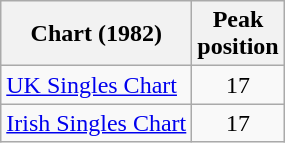<table class="wikitable sortable">
<tr>
<th>Chart (1982)</th>
<th>Peak<br>position</th>
</tr>
<tr>
<td><a href='#'>UK Singles Chart</a></td>
<td align="center">17</td>
</tr>
<tr>
<td><a href='#'>Irish Singles Chart</a></td>
<td align="center">17</td>
</tr>
</table>
